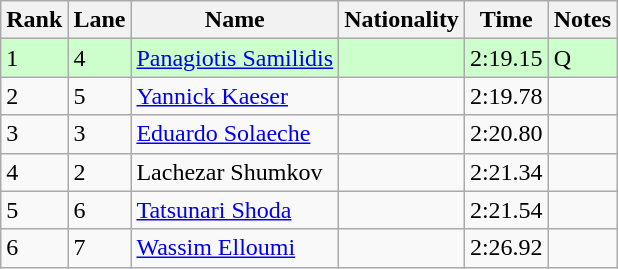<table class="wikitable">
<tr>
<th>Rank</th>
<th>Lane</th>
<th>Name</th>
<th>Nationality</th>
<th>Time</th>
<th>Notes</th>
</tr>
<tr bgcolor=ccffcc>
<td>1</td>
<td>4</td>
<td><a href='#'>Panagiotis Samilidis</a></td>
<td></td>
<td>2:19.15</td>
<td>Q</td>
</tr>
<tr>
<td>2</td>
<td>5</td>
<td><a href='#'>Yannick Kaeser</a></td>
<td></td>
<td>2:19.78</td>
<td></td>
</tr>
<tr>
<td>3</td>
<td>3</td>
<td><a href='#'>Eduardo Solaeche</a></td>
<td></td>
<td>2:20.80</td>
<td></td>
</tr>
<tr>
<td>4</td>
<td>2</td>
<td>Lachezar Shumkov</td>
<td></td>
<td>2:21.34</td>
<td></td>
</tr>
<tr>
<td>5</td>
<td>6</td>
<td><a href='#'>Tatsunari Shoda</a></td>
<td></td>
<td>2:21.54</td>
<td></td>
</tr>
<tr>
<td>6</td>
<td>7</td>
<td><a href='#'>Wassim Elloumi</a></td>
<td></td>
<td>2:26.92</td>
<td></td>
</tr>
</table>
